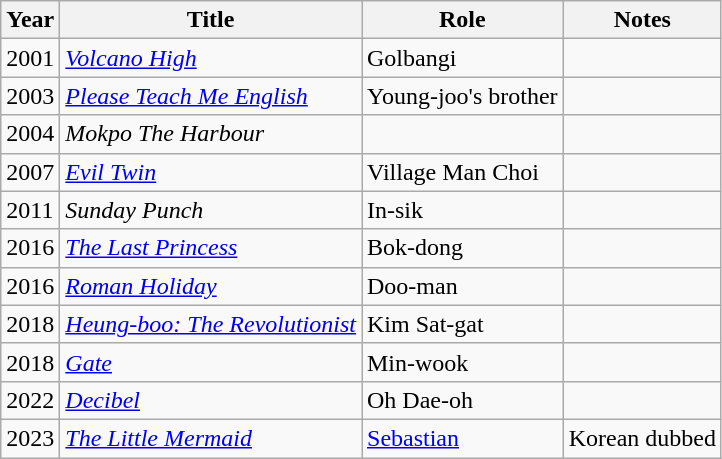<table class="wikitable sortable">
<tr>
<th>Year</th>
<th>Title</th>
<th>Role</th>
<th>Notes</th>
</tr>
<tr>
<td>2001</td>
<td><em><a href='#'>Volcano High</a></em></td>
<td>Golbangi</td>
<td></td>
</tr>
<tr>
<td>2003</td>
<td><em><a href='#'>Please Teach Me English</a></em></td>
<td>Young-joo's brother</td>
<td></td>
</tr>
<tr>
<td>2004</td>
<td><em>Mokpo The Harbour</em></td>
<td></td>
<td></td>
</tr>
<tr>
<td>2007</td>
<td><em><a href='#'>Evil Twin</a></em></td>
<td>Village Man Choi</td>
<td></td>
</tr>
<tr>
<td>2011</td>
<td><em>Sunday Punch</em></td>
<td>In-sik</td>
<td></td>
</tr>
<tr>
<td>2016</td>
<td><em><a href='#'>The Last Princess</a></em></td>
<td>Bok-dong</td>
<td></td>
</tr>
<tr>
<td>2016</td>
<td><em><a href='#'>Roman Holiday</a></em></td>
<td>Doo-man</td>
<td></td>
</tr>
<tr>
<td>2018</td>
<td><em><a href='#'>Heung-boo: The Revolutionist</a></em></td>
<td>Kim Sat-gat</td>
<td></td>
</tr>
<tr>
<td>2018</td>
<td><em><a href='#'>Gate</a></em></td>
<td>Min-wook</td>
<td></td>
</tr>
<tr>
<td>2022</td>
<td><em><a href='#'>Decibel</a></em></td>
<td>Oh Dae-oh</td>
<td></td>
</tr>
<tr>
<td>2023</td>
<td><em><a href='#'>The Little Mermaid</a></em></td>
<td><a href='#'>Sebastian</a></td>
<td>Korean dubbed</td>
</tr>
</table>
